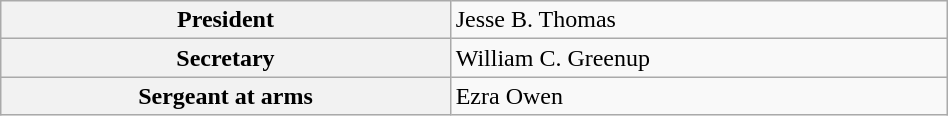<table class = "wikitable" width="50%">
<tr>
<th>President</th>
<td>Jesse B. Thomas</td>
</tr>
<tr>
<th>Secretary</th>
<td>William C. Greenup</td>
</tr>
<tr>
<th>Sergeant at arms</th>
<td>Ezra Owen</td>
</tr>
</table>
